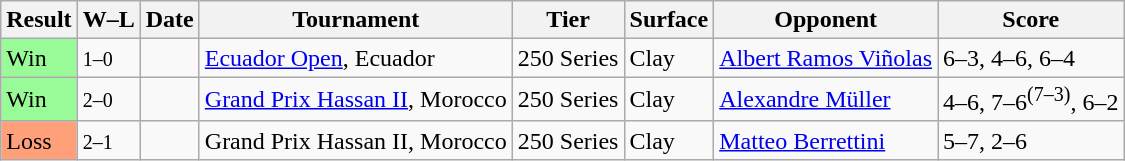<table class="sortable wikitable">
<tr>
<th>Result</th>
<th class="unsortable">W–L</th>
<th>Date</th>
<th>Tournament</th>
<th>Tier</th>
<th>Surface</th>
<th>Opponent</th>
<th class=unsortable>Score</th>
</tr>
<tr>
<td bgcolor=98fb98>Win</td>
<td><small>1–0</small></td>
<td><a href='#'></a></td>
<td><a href='#'>Ecuador Open</a>, Ecuador</td>
<td>250 Series</td>
<td>Clay</td>
<td> <a href='#'>Albert Ramos Viñolas</a></td>
<td>6–3, 4–6, 6–4</td>
</tr>
<tr>
<td bgcolor=98fb98>Win</td>
<td><small>2–0</small></td>
<td><a href='#'></a></td>
<td><a href='#'>Grand Prix Hassan II</a>, Morocco</td>
<td>250 Series</td>
<td>Clay</td>
<td> <a href='#'>Alexandre Müller</a></td>
<td>4–6, 7–6<sup>(7–3)</sup>, 6–2</td>
</tr>
<tr>
<td bgcolor=ffa07a>Loss</td>
<td><small>2–1</small></td>
<td><a href='#'></a></td>
<td>Grand Prix Hassan II, Morocco</td>
<td>250 Series</td>
<td>Clay</td>
<td> <a href='#'>Matteo Berrettini</a></td>
<td>5–7, 2–6</td>
</tr>
</table>
